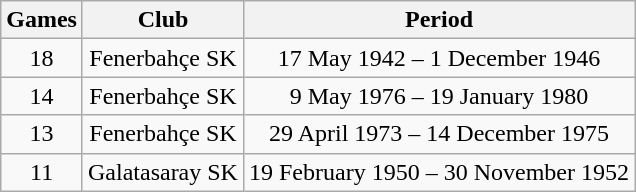<table class="wikitable" style="text-align: center">
<tr>
<th>Games</th>
<th>Club</th>
<th>Period</th>
</tr>
<tr>
<td>18</td>
<td>Fenerbahçe SK</td>
<td>17 May 1942 – 1 December 1946</td>
</tr>
<tr>
<td>14</td>
<td>Fenerbahçe SK</td>
<td>9 May 1976 – 19 January 1980</td>
</tr>
<tr>
<td>13</td>
<td>Fenerbahçe SK</td>
<td>29 April 1973 – 14 December 1975</td>
</tr>
<tr>
<td>11</td>
<td>Galatasaray SK</td>
<td>19 February 1950 – 30 November 1952</td>
</tr>
</table>
